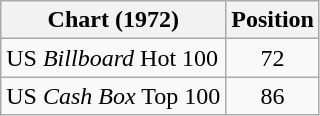<table class="wikitable">
<tr>
<th align="left">Chart (1972)</th>
<th style="text-align:center;">Position</th>
</tr>
<tr>
<td>US <em>Billboard</em> Hot 100</td>
<td style="text-align:center;">72</td>
</tr>
<tr>
<td>US <em>Cash Box</em> Top 100</td>
<td style="text-align:center;">86</td>
</tr>
</table>
